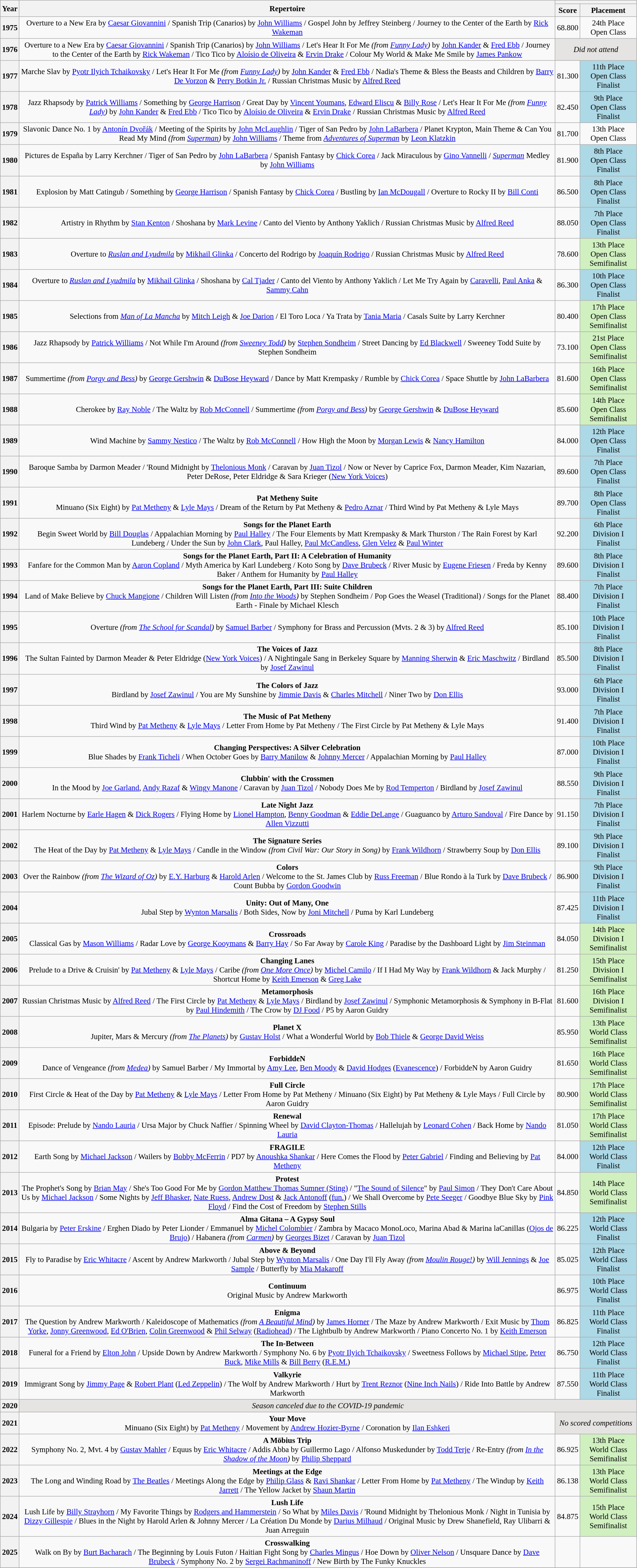<table class="wikitable" style="text-align: center; font-size:95%;">
<tr>
<th scope="col" rowspan="2">Year</th>
<th scope="col" rowspan="2">Repertoire</th>
<th scope="col" colspan="2"></th>
</tr>
<tr>
<th scope="col">Score</th>
<th scope="col">Placement</th>
</tr>
<tr>
<th scope="row">1975</th>
<td>Overture to a New Era by <a href='#'>Caesar Giovannini</a> / Spanish Trip (Canarios) by <a href='#'>John Williams</a> / Gospel John by Jeffrey Steinberg / Journey to the Center of the Earth by <a href='#'>Rick Wakeman</a></td>
<td>68.800</td>
<td>24th Place<br>Open Class</td>
</tr>
<tr>
<th scope="row">1976</th>
<td>Overture to a New Era by <a href='#'>Caesar Giovannini</a> / Spanish Trip (Canarios) by <a href='#'>John Williams</a> / Let's Hear It For Me <em>(from <a href='#'>Funny Lady</a>)</em> by <a href='#'>John Kander</a> & <a href='#'>Fred Ebb</a> / Journey to the Center of the Earth by <a href='#'>Rick Wakeman</a> / Tico Tico by <a href='#'>Aloísio de Oliveira</a> & <a href='#'>Ervin Drake</a> / Colour My World & Make Me Smile by <a href='#'>James Pankow</a></td>
<td colspan="2" bgcolor="e5e4e2"><em>Did not attend<br></em></td>
</tr>
<tr>
<th scope="row">1977</th>
<td>Marche Slav by <a href='#'>Pyotr Ilyich Tchaikovsky</a> / Let's Hear It For Me <em>(from <a href='#'>Funny Lady</a>)</em> by <a href='#'>John Kander</a> & <a href='#'>Fred Ebb</a> / Nadia's Theme & Bless the Beasts and Children by <a href='#'>Barry De Vorzon</a> & <a href='#'>Perry Botkin Jr.</a> / Russian Christmas Music by <a href='#'>Alfred Reed</a></td>
<td>81.300</td>
<td bgcolor="add8e6">11th Place<br>Open Class<br>Finalist</td>
</tr>
<tr>
<th scope="row">1978</th>
<td>Jazz Rhapsody by <a href='#'>Patrick Williams</a> / Something by <a href='#'>George Harrison</a> / Great Day by <a href='#'>Vincent Youmans</a>, <a href='#'>Edward Eliscu</a> & <a href='#'>Billy Rose</a> / Let's Hear It For Me <em>(from <a href='#'>Funny Lady</a>)</em> by <a href='#'>John Kander</a> & <a href='#'>Fred Ebb</a> / Tico Tico by <a href='#'>Aloísio de Oliveira</a> & <a href='#'>Ervin Drake</a> / Russian Christmas Music by <a href='#'>Alfred Reed</a></td>
<td>82.450</td>
<td bgcolor="add8e6">9th Place<br>Open Class<br>Finalist</td>
</tr>
<tr>
<th scope="row">1979</th>
<td>Slavonic Dance No. 1 by <a href='#'>Antonín Dvořák</a> / Meeting of the Spirits by <a href='#'>John McLaughlin</a> / Tiger of San Pedro by <a href='#'>John LaBarbera</a> / Planet Krypton, Main Theme & Can You Read My Mind <em>(from <a href='#'>Superman</a>)</em> by <a href='#'>John Williams</a> / Theme from <a href='#'><em>Adventures of Superman</em></a> by <a href='#'>Leon Klatzkin</a></td>
<td>81.700</td>
<td>13th Place<br>Open Class</td>
</tr>
<tr>
<th scope="row">1980</th>
<td>Pictures de España by Larry Kerchner / Tiger of San Pedro by <a href='#'>John LaBarbera</a> / Spanish Fantasy by <a href='#'>Chick Corea</a> / Jack Miraculous by <a href='#'>Gino Vannelli</a> / <em><a href='#'>Superman</a></em> Medley by <a href='#'>John Williams</a></td>
<td>81.900</td>
<td bgcolor="add8e6">8th Place<br>Open Class<br>Finalist</td>
</tr>
<tr>
<th scope="row">1981</th>
<td>Explosion by Matt Catingub / Something by <a href='#'>George Harrison</a> / Spanish Fantasy by <a href='#'>Chick Corea</a> / Bustling by <a href='#'>Ian McDougall</a> / Overture to Rocky II by <a href='#'>Bill Conti</a></td>
<td>86.500</td>
<td bgcolor="add8e6">8th Place<br>Open Class<br>Finalist</td>
</tr>
<tr>
<th scope="row">1982</th>
<td>Artistry in Rhythm by <a href='#'>Stan Kenton</a> / Shoshana by <a href='#'>Mark Levine</a> / Canto del Viento by Anthony Yaklich / Russian Christmas Music by <a href='#'>Alfred Reed</a></td>
<td>88.050</td>
<td bgcolor="add8e6">7th Place<br>Open Class<br>Finalist</td>
</tr>
<tr>
<th scope="row">1983</th>
<td>Overture to <a href='#'><em>Ruslan and Lyudmila</em></a> by <a href='#'>Mikhail Glinka</a> / Concerto del Rodrigo by <a href='#'>Joaquín Rodrigo</a> / Russian Christmas Music by <a href='#'>Alfred Reed</a></td>
<td>78.600</td>
<td bgcolor="d0f0c0">13th Place<br>Open Class<br>Semifinalist</td>
</tr>
<tr>
<th scope="row">1984</th>
<td>Overture to <a href='#'><em>Ruslan and Lyudmila</em></a> by <a href='#'>Mikhail Glinka</a> / Shoshana by <a href='#'>Cal Tjader</a> / Canto del Viento by Anthony Yaklich / Let Me Try Again by <a href='#'>Caravelli</a>, <a href='#'>Paul Anka</a> & <a href='#'>Sammy Cahn</a></td>
<td>86.300</td>
<td bgcolor="add8e6">10th Place<br>Open Class<br>Finalist</td>
</tr>
<tr>
<th scope="row">1985</th>
<td>Selections from <em><a href='#'>Man of La Mancha</a></em> by <a href='#'>Mitch Leigh</a> & <a href='#'>Joe Darion</a> / El Toro Loca / Ya Trata by <a href='#'>Tania Maria</a> / Casals Suite by Larry Kerchner</td>
<td>80.400</td>
<td bgcolor="d0f0c0">17th Place<br>Open Class Semifinalist</td>
</tr>
<tr>
<th scope="row">1986</th>
<td>Jazz Rhapsody by <a href='#'>Patrick Williams</a> / Not While I'm Around <em>(from <a href='#'>Sweeney Todd</a>)</em> by <a href='#'>Stephen Sondheim</a> / Street Dancing by <a href='#'>Ed Blackwell</a> / Sweeney Todd Suite by Stephen Sondheim</td>
<td>73.100</td>
<td bgcolor="d0f0c0">21st Place<br>Open Class<br>Semifinalist</td>
</tr>
<tr>
<th scope="row">1987</th>
<td>Summertime <em>(from <a href='#'>Porgy and Bess</a>)</em> by <a href='#'>George Gershwin</a> & <a href='#'>DuBose Heyward</a> / Dance by Matt Krempasky / Rumble by <a href='#'>Chick Corea</a> / Space Shuttle by <a href='#'>John LaBarbera</a></td>
<td>81.600</td>
<td bgcolor="d0f0c0">16th Place<br>Open Class<br>Semifinalist</td>
</tr>
<tr>
<th scope="row">1988</th>
<td>Cherokee by <a href='#'>Ray Noble</a> / The Waltz by <a href='#'>Rob McConnell</a> / Summertime <em>(from <a href='#'>Porgy and Bess</a>)</em> by <a href='#'>George Gershwin</a> & <a href='#'>DuBose Heyward</a></td>
<td>85.600</td>
<td bgcolor="d0f0c0">14th Place<br>Open Class<br>Semifinalist</td>
</tr>
<tr>
<th scope="row">1989</th>
<td>Wind Machine by <a href='#'>Sammy Nestico</a> / The Waltz by <a href='#'>Rob McConnell</a> / How High the Moon by <a href='#'>Morgan Lewis</a> & <a href='#'>Nancy Hamilton</a></td>
<td>84.000</td>
<td bgcolor="add8e6">12th Place<br>Open Class<br>Finalist</td>
</tr>
<tr>
<th scope="row">1990</th>
<td>Baroque Samba by Darmon Meader / 'Round Midnight by <a href='#'>Thelonious Monk</a> / Caravan by <a href='#'>Juan Tizol</a> / Now or Never by Caprice Fox, Darmon Meader, Kim Nazarian, Peter DeRose, Peter Eldridge & Sara Krieger (<a href='#'>New York Voices</a>)</td>
<td>89.600</td>
<td bgcolor="add8e6">7th Place<br>Open Class<br>Finalist</td>
</tr>
<tr>
<th scope="row">1991</th>
<td><strong>Pat Metheny Suite</strong><br> Minuano (Six Eight) by <a href='#'>Pat Metheny</a> & <a href='#'>Lyle Mays</a> / Dream of the Return by Pat Metheny & <a href='#'>Pedro Aznar</a> / Third Wind by Pat Metheny & Lyle Mays</td>
<td>89.700</td>
<td bgcolor="add8e6">8th Place<br>Open Class<br>Finalist</td>
</tr>
<tr>
<th scope="row">1992</th>
<td><strong>Songs for the Planet Earth</strong><br>Begin Sweet World by <a href='#'>Bill Douglas</a> / Appalachian Morning by <a href='#'>Paul Halley</a> / The Four Elements by Matt Krempasky & Mark Thurston / The Rain Forest by Karl Lundeberg / Under the Sun by <a href='#'>John Clark</a>, Paul Halley, <a href='#'>Paul McCandless</a>, <a href='#'>Glen Velez</a> & <a href='#'>Paul Winter</a></td>
<td>92.200</td>
<td bgcolor="add8e6">6th Place<br>Division I<br>Finalist</td>
</tr>
<tr>
<th scope="row">1993</th>
<td><strong>Songs for the Planet Earth, Part II: A Celebration of Humanity</strong><br>Fanfare for the Common Man by <a href='#'>Aaron Copland</a> / Myth America by Karl Lundeberg / Koto Song by <a href='#'>Dave Brubeck</a> / River Music by <a href='#'>Eugene Friesen</a> / Freda by Kenny Baker / Anthem for Humanity by <a href='#'>Paul Halley</a></td>
<td>89.600</td>
<td bgcolor="add8e6">8th Place<br>Division I<br>Finalist</td>
</tr>
<tr>
<th scope="row">1994</th>
<td><strong>Songs for the Planet Earth, Part III: Suite Children</strong><br>Land of Make Believe by <a href='#'>Chuck Mangione</a> / Children Will Listen <em>(from <a href='#'>Into the Woods</a>)</em> by Stephen Sondheim / Pop Goes the Weasel (Traditional) / Songs for the Planet Earth - Finale by Michael Klesch</td>
<td>88.400</td>
<td bgcolor="add8e6">7th Place<br>Division I<br>Finalist</td>
</tr>
<tr>
<th scope="row">1995</th>
<td>Overture <em>(from <a href='#'>The School for Scandal</a>)</em> by <a href='#'>Samuel Barber</a> / Symphony for Brass and Percussion (Mvts. 2 & 3) by <a href='#'>Alfred Reed</a></td>
<td>85.100</td>
<td bgcolor="add8e6">10th Place<br>Division I<br>Finalist</td>
</tr>
<tr>
<th scope="row">1996</th>
<td><strong>The Voices of Jazz</strong><br>The Sultan Fainted by Darmon Meader & Peter Eldridge (<a href='#'>New York Voices</a>) / A Nightingale Sang in Berkeley Square by <a href='#'>Manning Sherwin</a> & <a href='#'>Eric Maschwitz</a> / Birdland by <a href='#'>Josef Zawinul</a></td>
<td>85.500</td>
<td bgcolor="add8e6">8th Place<br>Division I<br>Finalist</td>
</tr>
<tr>
<th scope="row">1997</th>
<td><strong>The Colors of Jazz</strong><br>Birdland by <a href='#'>Josef Zawinul</a> / You are My Sunshine by <a href='#'>Jimmie Davis</a> & <a href='#'>Charles Mitchell</a> / Niner Two by <a href='#'>Don Ellis</a></td>
<td>93.000</td>
<td bgcolor="add8e6">6th Place<br>Division I<br>Finalist</td>
</tr>
<tr>
<th scope="row">1998</th>
<td><strong>The Music of Pat Metheny</strong><br>Third Wind by <a href='#'>Pat Metheny</a> & <a href='#'>Lyle Mays</a> / Letter From Home by Pat Metheny / The First Circle by Pat Metheny & Lyle Mays</td>
<td>91.400</td>
<td bgcolor="add8e6">7th Place<br>Division I<br>Finalist</td>
</tr>
<tr>
<th scope="row">1999</th>
<td><strong>Changing Perspectives: A Silver Celebration</strong><br>Blue Shades by <a href='#'>Frank Ticheli</a> / When October Goes by <a href='#'>Barry Manilow</a> & <a href='#'>Johnny Mercer</a> / Appalachian Morning by <a href='#'>Paul Halley</a></td>
<td>87.000</td>
<td bgcolor="add8e6">10th Place<br>Division I<br>Finalist</td>
</tr>
<tr>
<th scope="row">2000</th>
<td><strong>Clubbin' with the Crossmen</strong><br>In the Mood by <a href='#'>Joe Garland</a>, <a href='#'>Andy Razaf</a> & <a href='#'>Wingy Manone</a> / Caravan by <a href='#'>Juan Tizol</a> / Nobody Does Me by <a href='#'>Rod Temperton</a> / Birdland by <a href='#'>Josef Zawinul</a></td>
<td>88.550</td>
<td bgcolor="add8e6">9th Place<br>Division I<br>Finalist</td>
</tr>
<tr>
<th scope="row">2001</th>
<td><strong>Late Night Jazz</strong><br>Harlem Nocturne by <a href='#'>Earle Hagen</a> & <a href='#'>Dick Rogers</a> / Flying Home by <a href='#'>Lionel Hampton</a>, <a href='#'>Benny Goodman</a> & <a href='#'>Eddie DeLange</a> / Guaguanco by <a href='#'>Arturo Sandoval</a> / Fire Dance by <a href='#'>Allen Vizzutti</a></td>
<td>91.150</td>
<td bgcolor="add8e6">7th Place<br>Division I<br>Finalist</td>
</tr>
<tr>
<th scope="row">2002</th>
<td><strong>The Signature Series</strong><br>The Heat of the Day by <a href='#'>Pat Metheny</a> & <a href='#'>Lyle Mays</a> / Candle in the Window <em>(from Civil War: Our Story in Song)</em> by <a href='#'>Frank Wildhorn</a> / Strawberry Soup by <a href='#'>Don Ellis</a></td>
<td>89.100</td>
<td bgcolor="add8e6">9th Place<br>Division I<br>Finalist</td>
</tr>
<tr>
<th scope="row">2003</th>
<td><strong>Colors</strong><br>Over the Rainbow <em>(from <a href='#'>The Wizard of Oz</a>)</em> by <a href='#'>E.Y. Harburg</a> & <a href='#'>Harold Arlen</a> / Welcome to the St. James Club by <a href='#'>Russ Freeman</a> / Blue Rondo à la Turk by <a href='#'>Dave Brubeck</a> / Count Bubba by <a href='#'>Gordon Goodwin</a></td>
<td>86.900</td>
<td bgcolor="add8e6">9th Place<br>Division I<br>Finalist</td>
</tr>
<tr>
<th scope="row">2004</th>
<td><strong>Unity: Out of Many, One</strong><br>Jubal Step by <a href='#'>Wynton Marsalis</a> / Both Sides, Now by <a href='#'>Joni Mitchell</a> / Puma by Karl Lundeberg</td>
<td>87.425</td>
<td bgcolor="add8e6">11th Place<br>Division I<br>Finalist</td>
</tr>
<tr>
<th scope="row">2005</th>
<td><strong>Crossroads</strong><br>Classical Gas by <a href='#'>Mason Williams</a> / Radar Love by <a href='#'>George Kooymans</a> & <a href='#'>Barry Hay</a> / So Far Away by <a href='#'>Carole King</a> / Paradise by the Dashboard Light by <a href='#'>Jim Steinman</a></td>
<td>84.050</td>
<td bgcolor="d0f0c0">14th Place<br>Division I<br>Semifinalist</td>
</tr>
<tr>
<th scope="row">2006</th>
<td><strong>Changing Lanes</strong><br>Prelude to a Drive & Cruisin' by <a href='#'>Pat Metheny</a> & <a href='#'>Lyle Mays</a> / Caribe <em>(from <a href='#'>One More Once</a>)</em> by <a href='#'>Michel Camilo</a> / If I Had My Way by <a href='#'>Frank Wildhorn</a> & Jack Murphy / Shortcut Home by <a href='#'>Keith Emerson</a> & <a href='#'>Greg Lake</a></td>
<td>81.250</td>
<td bgcolor="d0f0c0">15th Place<br>Division I<br>Semifinalist</td>
</tr>
<tr>
<th scope="row">2007</th>
<td><strong>Metamorphosis</strong><br>Russian Christmas Music by <a href='#'>Alfred Reed</a> / The First Circle by <a href='#'>Pat Metheny</a> & <a href='#'>Lyle Mays</a> / Birdland by <a href='#'>Josef Zawinul</a> / Symphonic Metamorphosis & Symphony in B-Flat by <a href='#'>Paul Hindemith</a> / The Crow by <a href='#'>DJ Food</a> / P5 by Aaron Guidry</td>
<td>81.600</td>
<td bgcolor="d0f0c0">16th Place<br>Division I<br>Semifinalist</td>
</tr>
<tr>
<th scope="row">2008</th>
<td><strong>Planet X</strong><br>Jupiter, Mars & Mercury <em>(from <a href='#'>The Planets</a>)</em> by <a href='#'>Gustav Holst</a> / What a Wonderful World by <a href='#'>Bob Thiele</a> & <a href='#'>George David Weiss</a></td>
<td>85.950</td>
<td bgcolor="d0f0c0">13th Place<br>World Class<br>Semifinalist</td>
</tr>
<tr>
<th scope="row">2009</th>
<td><strong>ForbiddeN</strong><br>Dance of Vengeance <em>(from <a href='#'>Medea</a>)</em> by Samuel Barber / My Immortal by <a href='#'>Amy Lee</a>, <a href='#'>Ben Moody</a> & <a href='#'>David Hodges</a> (<a href='#'>Evanescence</a>) / ForbiddeN by Aaron Guidry</td>
<td>81.650</td>
<td bgcolor="d0f0c0">16th Place<br>World Class<br>Semifinalist</td>
</tr>
<tr>
<th scope="row">2010</th>
<td><strong>Full Circle</strong><br>First Circle & Heat of the Day by <a href='#'>Pat Metheny</a> & <a href='#'>Lyle Mays</a> / Letter From Home by Pat Metheny / Minuano (Six Eight) by Pat Metheny & Lyle Mays / Full Circle by Aaron Guidry</td>
<td>80.900</td>
<td bgcolor="d0f0c0">17th Place<br>World Class<br>Semifinalist</td>
</tr>
<tr>
<th scope="row">2011</th>
<td><strong>Renewal</strong><br>Episode: Prelude by <a href='#'>Nando Lauria</a> / Ursa Major by Chuck Naffier / Spinning Wheel by <a href='#'>David Clayton-Thomas</a> / Hallelujah by <a href='#'>Leonard Cohen</a> / Back Home by <a href='#'>Nando Lauria</a></td>
<td>81.050</td>
<td bgcolor="d0f0c0">17th Place<br>World Class<br>Semifinalist</td>
</tr>
<tr>
<th scope="row">2012</th>
<td><strong>FRAGILE</strong><br>Earth Song by <a href='#'>Michael Jackson</a> / Wailers by <a href='#'>Bobby McFerrin</a> / PD7 by <a href='#'>Anoushka Shankar</a> / Here Comes the Flood by <a href='#'>Peter Gabriel</a> / Finding and Believing by <a href='#'>Pat Metheny</a></td>
<td>84.000</td>
<td bgcolor="add8e6">12th Place<br>World Class<br>Finalist</td>
</tr>
<tr>
<th scope="row">2013</th>
<td><strong>Protest</strong><br>The Prophet's Song by <a href='#'>Brian May</a> / She's Too Good For Me by <a href='#'>Gordon Matthew Thomas Sumner (Sting)</a> / "<a href='#'>The Sound of Silence</a>" by <a href='#'>Paul Simon</a> / They Don't Care About Us by <a href='#'>Michael Jackson</a> / Some Nights by <a href='#'>Jeff Bhasker</a>, <a href='#'>Nate Ruess</a>, <a href='#'>Andrew Dost</a> & <a href='#'>Jack Antonoff</a> (<a href='#'>fun.</a>) / We Shall Overcome by <a href='#'>Pete Seeger</a> / Goodbye Blue Sky by <a href='#'>Pink Floyd</a> / Find the Cost of Freedom by <a href='#'>Stephen Stills</a></td>
<td>84.850</td>
<td bgcolor="d0f0c0">14th Place<br>World Class<br>Semifinalist</td>
</tr>
<tr>
<th scope="row">2014</th>
<td><strong>Alma Gitana – A Gypsy Soul</strong><br>Bulgaria by <a href='#'>Peter Erskine</a> / Erghen Diado by Peter Lionder / Emmanuel by <a href='#'>Michel Colombier</a> / Zambra by Macaco MonoLoco, Marina Abad & Marina laCanillas (<a href='#'>Ojos de Brujo</a>) / Habanera <em>(from <a href='#'>Carmen</a>)</em> by <a href='#'>Georges Bizet</a> / Caravan by <a href='#'>Juan Tizol</a></td>
<td>86.225</td>
<td bgcolor="add8e6">12th Place<br>World Class<br>Finalist</td>
</tr>
<tr>
<th scope="row">2015</th>
<td><strong>Above & Beyond</strong><br>Fly to Paradise by <a href='#'>Eric Whitacre</a> / Ascent by Andrew Markworth / Jubal Step by <a href='#'>Wynton Marsalis</a> / One Day I'll Fly Away <em>(from <a href='#'>Moulin Rouge!</a>)</em> by <a href='#'>Will Jennings</a> & <a href='#'>Joe Sample</a> / Butterfly by <a href='#'>Mia Makaroff</a></td>
<td>85.025</td>
<td bgcolor="add8e6">12th Place<br>World Class<br>Finalist</td>
</tr>
<tr>
<th scope="row">2016</th>
<td><strong>Continuum</strong><br>Original Music by Andrew Markworth</td>
<td>86.975</td>
<td bgcolor="add8e6">10th Place<br>World Class<br>Finalist</td>
</tr>
<tr>
<th scope="row">2017</th>
<td><strong>Enigma</strong><br>The Question by Andrew Markworth / Kaleidoscope of Mathematics <em>(from <a href='#'>A Beautiful Mind</a>)</em> by <a href='#'>James Horner</a> / The Maze by Andrew Markworth / Exit Music by <a href='#'>Thom Yorke</a>, <a href='#'>Jonny Greenwood</a>, <a href='#'>Ed O'Brien</a>, <a href='#'>Colin Greenwood</a> & <a href='#'>Phil Selway</a> (<a href='#'>Radiohead</a>) / The Lightbulb by Andrew Markworth / Piano Concerto No. 1 by <a href='#'>Keith Emerson</a></td>
<td>86.825</td>
<td bgcolor="add8e6">11th Place<br>World Class<br>Finalist</td>
</tr>
<tr>
<th scope="row">2018</th>
<td><strong>The In-Between</strong><br>Funeral for a Friend by <a href='#'>Elton John</a> / Upside Down by Andrew Markworth / Symphony No. 6 by <a href='#'>Pyotr Ilyich Tchaikovsky</a> / Sweetness Follows by <a href='#'>Michael Stipe</a>, <a href='#'>Peter Buck</a>, <a href='#'>Mike Mills</a> & <a href='#'>Bill Berry</a> (<a href='#'>R.E.M.</a>)</td>
<td>86.750</td>
<td bgcolor="add8e6">12th Place<br>World Class<br>Finalist</td>
</tr>
<tr>
<th scope="row">2019</th>
<td><strong>Valkyrie</strong><br>Immigrant Song by <a href='#'>Jimmy Page</a> & <a href='#'>Robert Plant</a> (<a href='#'>Led Zeppelin</a>) / The Wolf by Andrew Markworth / Hurt by <a href='#'>Trent Reznor</a> (<a href='#'>Nine Inch Nails</a>) / Ride Into Battle by Andrew Markworth</td>
<td>87.550</td>
<td bgcolor="add8e6">11th Place<br>World Class<br>Finalist</td>
</tr>
<tr>
<th scope="row">2020</th>
<td colspan="3" bgcolor="e5e4e2"><em>Season canceled due to the COVID-19 pandemic</em></td>
</tr>
<tr>
<th scope="row">2021</th>
<td><strong>Your Move</strong><br>Minuano (Six Eight) by <a href='#'>Pat Metheny</a> / Movement by <a href='#'>Andrew Hozier-Byrne</a> / Coronation by <a href='#'>Ilan Eshkeri</a></td>
<td colspan="2" bgcolor="e5e4e2"><em>No scored competitions</em></td>
</tr>
<tr>
<th scope="row">2022</th>
<td><strong>A Möbius Trip</strong><br>Symphony No. 2, Mvt. 4 by <a href='#'>Gustav Mahler</a> / Equus by <a href='#'>Eric Whitacre</a> / Addis Abba by Guillermo Lago / Alfonso Muskedunder by <a href='#'>Todd Terje</a> / Re-Entry <em>(from <a href='#'>In the Shadow of the Moon</a>)</em> by <a href='#'>Philip Sheppard</a></td>
<td>86.925</td>
<td bgcolor="d0f0c0">13th Place<br>World Class<br>Semifinalist</td>
</tr>
<tr>
<th scope="row">2023</th>
<td><strong>Meetings at the Edge</strong><br>The Long and Winding Road by <a href='#'>The Beatles</a> / Meetings Along the Edge by <a href='#'>Philip Glass</a> & <a href='#'>Ravi Shankar</a> / Letter From Home by <a href='#'>Pat Metheny</a> / The Windup by <a href='#'>Keith Jarrett</a> / The Yellow Jacket by <a href='#'>Shaun Martin</a></td>
<td>86.138</td>
<td bgcolor="d0f0c0">13th Place<br>World Class<br>Semifinalist</td>
</tr>
<tr>
<th scope="row">2024</th>
<td><strong>Lush Life</strong><br>Lush Life by <a href='#'>Billy Strayhorn</a> / My Favorite Things by <a href='#'>Rodgers and Hammerstein</a> / So What by <a href='#'>Miles Davis</a> / 'Round Midnight by Thelonious Monk / Night in Tunisia by <a href='#'>Dizzy Gillespie</a> / Blues in the Night by Harold Arlen & Johnny Mercer / La Création Du Monde by <a href='#'>Darius Milhaud</a> / Original Music by Drew Shanefield, Ray Ulibarri & Juan Arreguin</td>
<td>84.875</td>
<td bgcolor="d0f0c0">15th Place<br>World Class<br>Semifinalist</td>
</tr>
<tr>
<th scope="row">2025</th>
<td><strong>Crosswalking</strong><br>Walk on By by <a href='#'>Burt Bacharach</a> / The Beginning by Louis Futon / Haitian Fight Song by <a href='#'>Charles Mingus</a> / Hoe Down by <a href='#'>Oliver Nelson</a> / Unsquare Dance by <a href='#'>Dave Brubeck</a> / Symphony No. 2 by <a href='#'>Sergei Rachmaninoff</a> / New Birth by The Funky Knuckles</td>
<td></td>
<td></td>
</tr>
<tr>
</tr>
</table>
